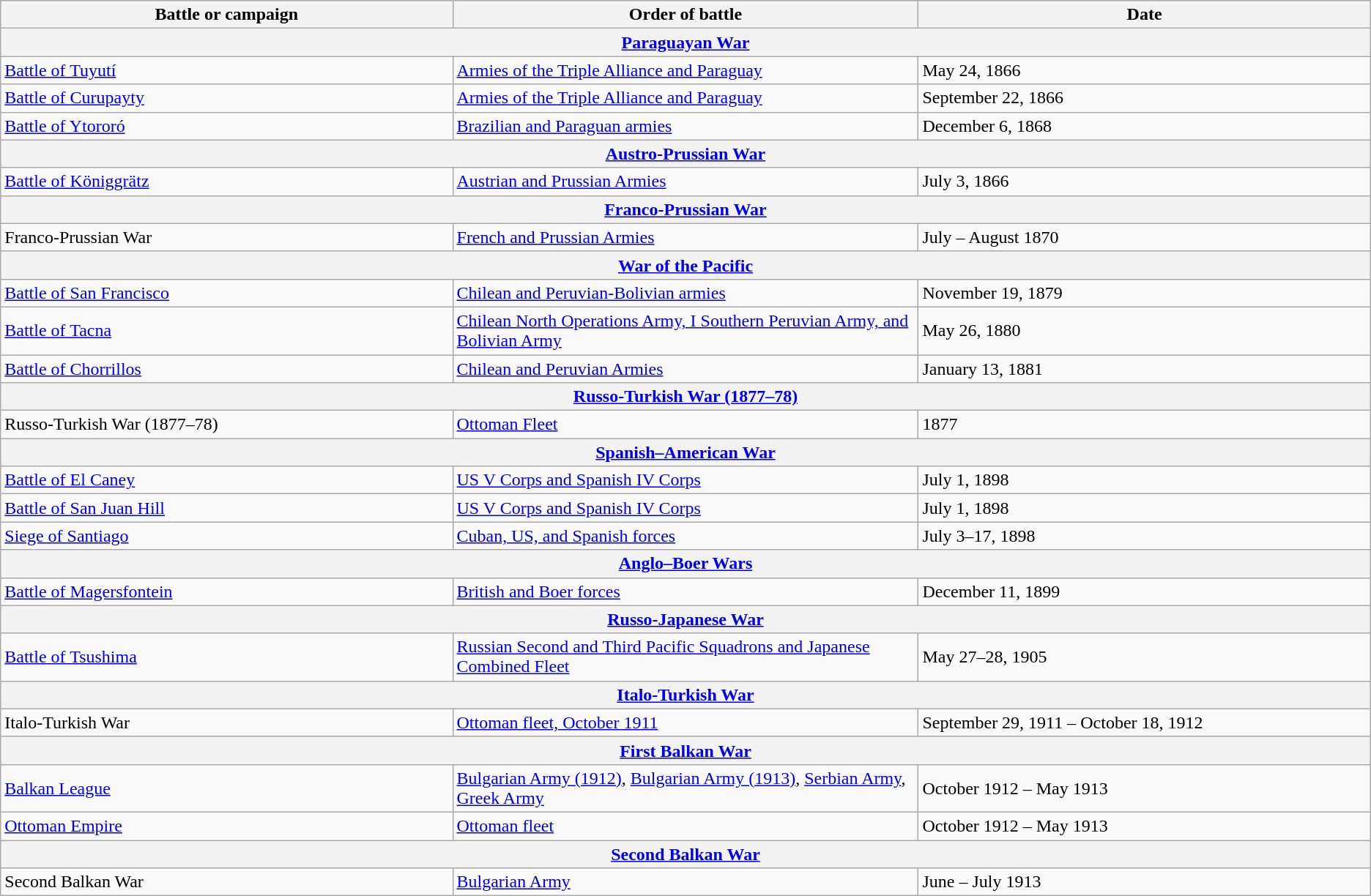<table class="wikitable">
<tr>
<th style="width: 33%;">Battle or campaign</th>
<th style="width: 34%;">Order of battle</th>
<th style="width: 33%;">Date<br></th>
</tr>
<tr>
<th colspan=3 align="centre"><a href='#'>Paraguayan War</a></th>
</tr>
<tr>
<td><a href='#'>Battle of Tuyutí</a></td>
<td><a href='#'>Armies of the Triple Alliance and Paraguay</a></td>
<td>May 24, 1866</td>
</tr>
<tr>
<td><a href='#'>Battle of Curupayty</a></td>
<td><a href='#'>Armies of the Triple Alliance and Paraguay</a></td>
<td>September 22, 1866</td>
</tr>
<tr>
<td><a href='#'>Battle of Ytororó</a></td>
<td><a href='#'>Brazilian and Paraguan armies</a></td>
<td>December 6, 1868<br></td>
</tr>
<tr>
<th colspan=3 align="centre"><a href='#'>Austro-Prussian War</a></th>
</tr>
<tr>
<td><a href='#'>Battle of Königgrätz</a></td>
<td><a href='#'>Austrian and Prussian Armies</a></td>
<td>July 3, 1866<br></td>
</tr>
<tr>
<th colspan=3 align="centre"><a href='#'>Franco-Prussian War</a></th>
</tr>
<tr>
<td>Franco-Prussian War</td>
<td><a href='#'>French and Prussian Armies</a></td>
<td>July – August 1870<br></td>
</tr>
<tr>
<th colspan=3 align="centre"><a href='#'>War of the Pacific</a></th>
</tr>
<tr>
<td><a href='#'>Battle of San Francisco</a></td>
<td><a href='#'>Chilean and Peruvian-Bolivian armies</a></td>
<td>November 19, 1879</td>
</tr>
<tr>
<td><a href='#'>Battle of Tacna</a></td>
<td><a href='#'>Chilean North Operations Army, I Southern Peruvian Army, and Bolivian Army</a></td>
<td>May 26, 1880</td>
</tr>
<tr>
<td><a href='#'>Battle of Chorrillos</a></td>
<td><a href='#'>Chilean and Peruvian Armies</a></td>
<td>January 13, 1881<br></td>
</tr>
<tr>
<th colspan=3 align="centre"><a href='#'>Russo-Turkish War (1877–78)</a></th>
</tr>
<tr>
<td>Russo-Turkish War (1877–78)</td>
<td><a href='#'>Ottoman Fleet</a></td>
<td>1877<br>
</td>
</tr>
<tr>
<th colspan=3 align="centre"><a href='#'>Spanish–American War</a></th>
</tr>
<tr>
<td><a href='#'>Battle of El Caney</a></td>
<td><a href='#'>US V Corps and Spanish IV Corps</a></td>
<td>July 1, 1898</td>
</tr>
<tr>
<td><a href='#'>Battle of San Juan Hill</a></td>
<td><a href='#'>US V Corps and Spanish IV Corps</a></td>
<td>July 1, 1898</td>
</tr>
<tr>
<td><a href='#'>Siege of Santiago</a></td>
<td><a href='#'>Cuban, US, and Spanish forces</a></td>
<td>July 3–17, 1898<br></td>
</tr>
<tr>
<th colspan=3 align="centre"><a href='#'>Anglo–Boer Wars</a></th>
</tr>
<tr>
<td><a href='#'>Battle of Magersfontein</a></td>
<td><a href='#'>British and Boer forces</a></td>
<td>December 11, 1899<br></td>
</tr>
<tr>
<th colspan=3 align="centre"><a href='#'>Russo-Japanese War</a></th>
</tr>
<tr>
<td><a href='#'>Battle of Tsushima</a></td>
<td><a href='#'>Russian Second and Third Pacific Squadrons and Japanese Combined Fleet</a></td>
<td>May 27–28, 1905<br></td>
</tr>
<tr>
<th colspan=3 align="centre"><a href='#'>Italo-Turkish War</a></th>
</tr>
<tr>
<td>Italo-Turkish War</td>
<td><a href='#'>Ottoman fleet, October 1911</a></td>
<td>September 29, 1911 – October 18, 1912<br></td>
</tr>
<tr>
<th colspan=3 align="centre"><a href='#'>First Balkan War</a></th>
</tr>
<tr>
<td><a href='#'>Balkan League</a></td>
<td><a href='#'>Bulgarian Army (1912)</a>, <a href='#'>Bulgarian Army (1913)</a>, <a href='#'>Serbian Army</a>, <a href='#'>Greek Army</a></td>
<td>October 1912 – May 1913</td>
</tr>
<tr>
<td><a href='#'>Ottoman Empire</a></td>
<td><a href='#'>Ottoman fleet</a></td>
<td>October 1912 – May 1913<br></td>
</tr>
<tr>
<th colspan=3 align="centre"><a href='#'>Second Balkan War</a></th>
</tr>
<tr>
<td>Second Balkan War</td>
<td><a href='#'>Bulgarian Army</a></td>
<td>June – July 1913</td>
</tr>
</table>
